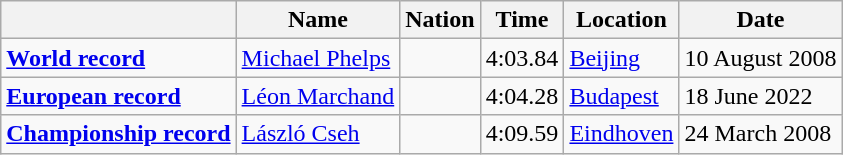<table class=wikitable>
<tr>
<th></th>
<th>Name</th>
<th>Nation</th>
<th>Time</th>
<th>Location</th>
<th>Date</th>
</tr>
<tr>
<td><strong><a href='#'>World record</a></strong></td>
<td><a href='#'>Michael Phelps</a></td>
<td></td>
<td>4:03.84</td>
<td><a href='#'>Beijing</a></td>
<td>10 August 2008</td>
</tr>
<tr>
<td><strong><a href='#'>European record</a></strong></td>
<td><a href='#'>Léon Marchand</a></td>
<td></td>
<td>4:04.28</td>
<td><a href='#'>Budapest</a></td>
<td>18 June 2022</td>
</tr>
<tr>
<td><strong><a href='#'>Championship record</a></strong></td>
<td><a href='#'>László Cseh</a></td>
<td></td>
<td>4:09.59</td>
<td><a href='#'>Eindhoven</a></td>
<td>24 March 2008</td>
</tr>
</table>
